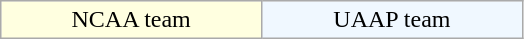<table class="wikitable" style="text-align:center;">
<tr>
<td style="background:#FFFFE0;" width="25%">NCAA team</td>
<td style="background:#F0F8FF;" width="25%">UAAP team</td>
</tr>
</table>
